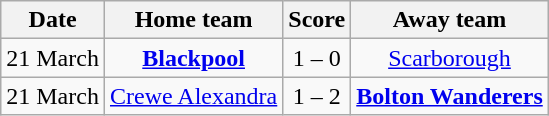<table class="wikitable" style="text-align: center">
<tr>
<th>Date</th>
<th>Home team</th>
<th>Score</th>
<th>Away team</th>
</tr>
<tr>
<td>21 March</td>
<td><strong><a href='#'>Blackpool</a></strong></td>
<td>1 – 0</td>
<td><a href='#'>Scarborough</a></td>
</tr>
<tr>
<td>21 March</td>
<td><a href='#'>Crewe Alexandra</a></td>
<td>1 – 2</td>
<td><strong><a href='#'>Bolton Wanderers</a></strong></td>
</tr>
</table>
